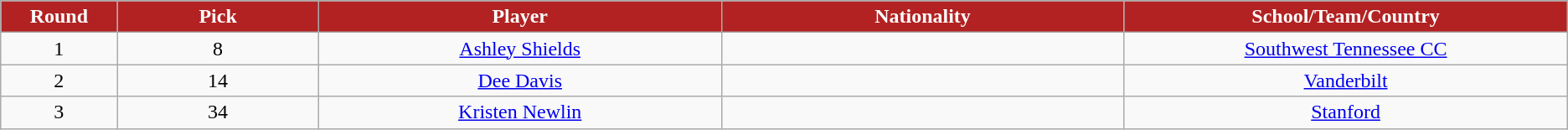<table class="wikitable">
<tr>
<th style="background:#B22222; color:white;" width="2%">Round</th>
<th style="background:#B22222; color:white;" width="5%">Pick</th>
<th style="background:#B22222; color:white;" width="10%">Player</th>
<th style="background:#B22222; color:white;" width="10%">Nationality</th>
<th style="background:#B22222; color:white;" width="10%">School/Team/Country</th>
</tr>
<tr align="center">
<td>1</td>
<td>8</td>
<td><a href='#'>Ashley Shields</a></td>
<td></td>
<td><a href='#'>Southwest Tennessee CC</a></td>
</tr>
<tr align="center">
<td>2</td>
<td>14</td>
<td><a href='#'>Dee Davis</a></td>
<td></td>
<td><a href='#'>Vanderbilt</a></td>
</tr>
<tr align="center">
<td>3</td>
<td>34</td>
<td><a href='#'>Kristen Newlin</a></td>
<td></td>
<td><a href='#'>Stanford</a></td>
</tr>
</table>
